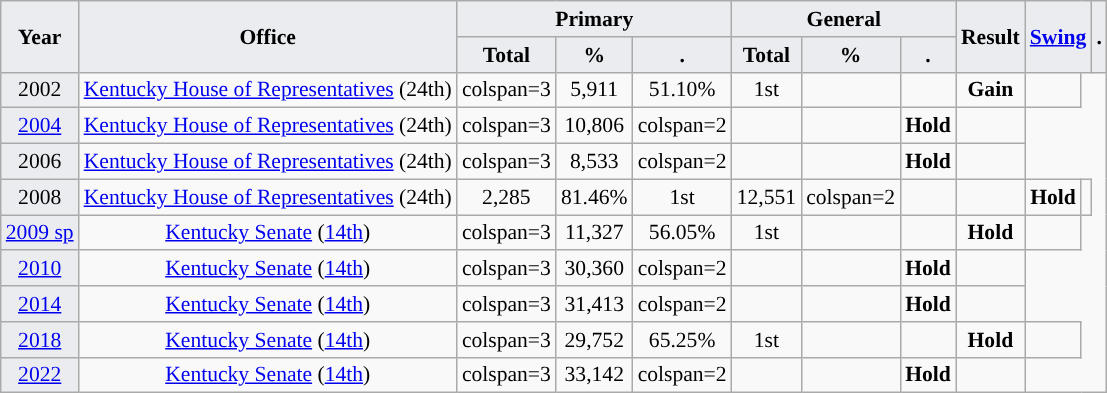<table class="wikitable" style="font-size:90%; text-align:center;">
<tr>
<th style="background-color:#EAECF0;" rowspan=2>Year</th>
<th style="background-color:#EAECF0;" rowspan=2>Office</th>
<th style="background-color:#EAECF0;" colspan=3>Primary</th>
<th style="background-color:#EAECF0;" colspan=3>General</th>
<th style="background-color:#EAECF0;" rowspan=2>Result</th>
<th style="background-color:#EAECF0;" colspan=2 rowspan=2><a href='#'>Swing</a></th>
<th style="background-color:#EAECF0;" rowspan=2>.</th>
</tr>
<tr>
<th style="background-color:#EAECF0;">Total</th>
<th style="background-color:#EAECF0;">%</th>
<th style="background-color:#EAECF0;">.</th>
<th style="background-color:#EAECF0;">Total</th>
<th style="background-color:#EAECF0;">%</th>
<th style="background-color:#EAECF0;">.</th>
</tr>
<tr>
<td style="background-color:#EAECF0;">2002</td>
<td><a href='#'>Kentucky House of Representatives</a> (24th)</td>
<td>colspan=3 </td>
<td>5,911</td>
<td>51.10%</td>
<td>1st</td>
<td></td>
<td style="background-color:"></td>
<td><strong>Gain</strong></td>
<td></td>
</tr>
<tr>
<td style="background-color:#EAECF0;"><a href='#'>2004</a></td>
<td><a href='#'>Kentucky House of Representatives</a> (24th)</td>
<td>colspan=3 </td>
<td>10,806</td>
<td>colspan=2 </td>
<td></td>
<td style="background-color:"></td>
<td><strong>Hold</strong></td>
<td></td>
</tr>
<tr>
<td style="background-color:#EAECF0;">2006</td>
<td><a href='#'>Kentucky House of Representatives</a> (24th)</td>
<td>colspan=3 </td>
<td>8,533</td>
<td>colspan=2 </td>
<td></td>
<td style="background-color:"></td>
<td><strong>Hold</strong></td>
<td></td>
</tr>
<tr>
<td style="background-color:#EAECF0;">2008</td>
<td><a href='#'>Kentucky House of Representatives</a> (24th)</td>
<td>2,285</td>
<td>81.46%</td>
<td>1st</td>
<td>12,551</td>
<td>colspan=2 </td>
<td></td>
<td style="background-color:"></td>
<td><strong>Hold</strong></td>
<td></td>
</tr>
<tr>
<td style="background-color:#EAECF0;"><a href='#'>2009 sp</a></td>
<td><a href='#'>Kentucky Senate</a> (<a href='#'>14th</a>)</td>
<td>colspan=3 </td>
<td>11,327</td>
<td>56.05%</td>
<td>1st</td>
<td></td>
<td style="background-color:"></td>
<td><strong>Hold</strong></td>
<td></td>
</tr>
<tr>
<td style="background-color:#EAECF0;"><a href='#'>2010</a></td>
<td><a href='#'>Kentucky Senate</a> (<a href='#'>14th</a>)</td>
<td>colspan=3 </td>
<td>30,360</td>
<td>colspan=2 </td>
<td></td>
<td style="background-color:"></td>
<td><strong>Hold</strong></td>
<td></td>
</tr>
<tr>
<td style="background-color:#EAECF0;"><a href='#'>2014</a></td>
<td><a href='#'>Kentucky Senate</a> (<a href='#'>14th</a>)</td>
<td>colspan=3 </td>
<td>31,413</td>
<td>colspan=2 </td>
<td></td>
<td style="background-color:"></td>
<td><strong>Hold</strong></td>
<td></td>
</tr>
<tr>
<td style="background-color:#EAECF0;"><a href='#'>2018</a></td>
<td><a href='#'>Kentucky Senate</a> (<a href='#'>14th</a>)</td>
<td>colspan=3 </td>
<td>29,752</td>
<td>65.25%</td>
<td>1st</td>
<td></td>
<td style="background-color:"></td>
<td><strong>Hold</strong></td>
<td></td>
</tr>
<tr>
<td style="background-color:#EAECF0;"><a href='#'>2022</a></td>
<td><a href='#'>Kentucky Senate</a> (<a href='#'>14th</a>)</td>
<td>colspan=3 </td>
<td>33,142</td>
<td>colspan=2 </td>
<td></td>
<td style="background-color:"></td>
<td><strong>Hold</strong></td>
<td></td>
</tr>
</table>
